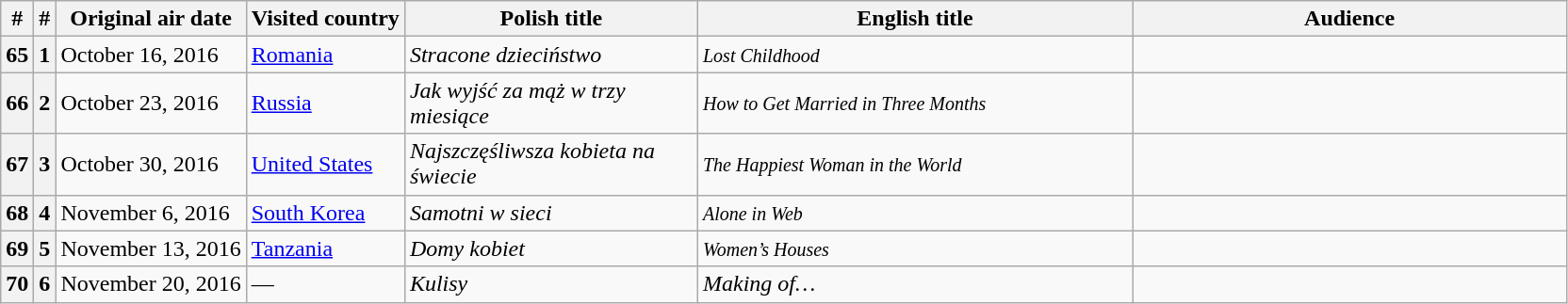<table class="wikitable" border="1">
<tr>
<th>#</th>
<th>#</th>
<th>Original air date</th>
<th>Visited country</th>
<th width="200px">Polish title</th>
<th width="300px">English title</th>
<th width="300px">Audience</th>
</tr>
<tr>
<th>65</th>
<th>1</th>
<td>October 16, 2016</td>
<td><a href='#'>Romania</a></td>
<td><em>Stracone dzieciństwo</em></td>
<td><em><small>Lost Childhood</small></em></td>
<td></td>
</tr>
<tr>
<th>66</th>
<th>2</th>
<td>October 23, 2016</td>
<td><a href='#'>Russia</a></td>
<td><em>Jak wyjść za mąż w trzy miesiące</em></td>
<td><em><small>How to Get Married in Three Months</small></em></td>
<td></td>
</tr>
<tr>
<th>67</th>
<th>3</th>
<td>October 30, 2016</td>
<td><a href='#'>United States</a></td>
<td><em>Najszczęśliwsza kobieta na świecie</em></td>
<td><em><small>The Happiest Woman in the World</small></em></td>
<td></td>
</tr>
<tr>
<th>68</th>
<th>4</th>
<td>November 6, 2016</td>
<td><a href='#'>South Korea</a></td>
<td><em>Samotni w sieci</em></td>
<td><em><small>Alone in Web</small></em></td>
<td></td>
</tr>
<tr>
<th>69</th>
<th>5</th>
<td>November 13, 2016</td>
<td><a href='#'>Tanzania</a></td>
<td><em>Domy kobiet</em></td>
<td><em><small>Women’s Houses</small></em></td>
<td></td>
</tr>
<tr>
<th>70</th>
<th>6</th>
<td>November 20, 2016</td>
<td>—</td>
<td><em>Kulisy</em></td>
<td><em>Making of…</em></td>
<td></td>
</tr>
</table>
